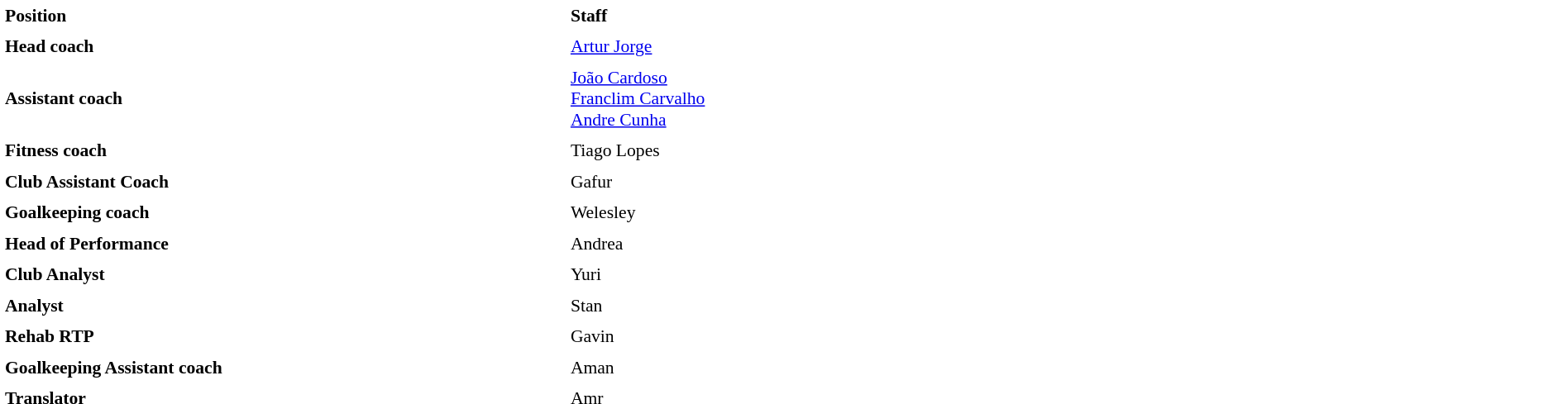<table cellpadding="4" border=0 cellspacing="0" style="border: 0px #aaa solid; border-collapse: collapse; font-size: 90%;" width=100%width=100%>
<tr align=left bgcolor=#FFFFFF style="color:black; border: 0px #aaa solid;">
<th width="115">Position</th>
<th width="210">Staff</th>
</tr>
<tr align=center>
</tr>
<tr>
<td><strong>Head coach</strong></td>
<td> <a href='#'>Artur Jorge</a></td>
</tr>
<tr>
<td><strong>Assistant coach</strong></td>
<td> <a href='#'>João Cardoso</a> <br>  <a href='#'>Franclim Carvalho</a><br>  <a href='#'>Andre Cunha</a></td>
</tr>
<tr>
<td><strong>Fitness coach</strong></td>
<td> Tiago Lopes</td>
</tr>
<tr>
<td><strong>Club Assistant Coach </strong></td>
<td> Gafur</td>
</tr>
<tr>
<td><strong>Goalkeeping coach </strong></td>
<td> Welesley</td>
</tr>
<tr>
<td><strong>Head of Performance</strong></td>
<td> Andrea</td>
</tr>
<tr>
<td><strong>Club Analyst </strong></td>
<td> Yuri</td>
</tr>
<tr>
<td><strong>Analyst</strong></td>
<td> Stan</td>
</tr>
<tr>
<td><strong>Rehab RTP</strong></td>
<td> Gavin</td>
</tr>
<tr>
<td><strong>Goalkeeping Assistant coach </strong></td>
<td> Aman</td>
</tr>
<tr>
<td><strong>Translator </strong></td>
<td> Amr</td>
</tr>
</table>
